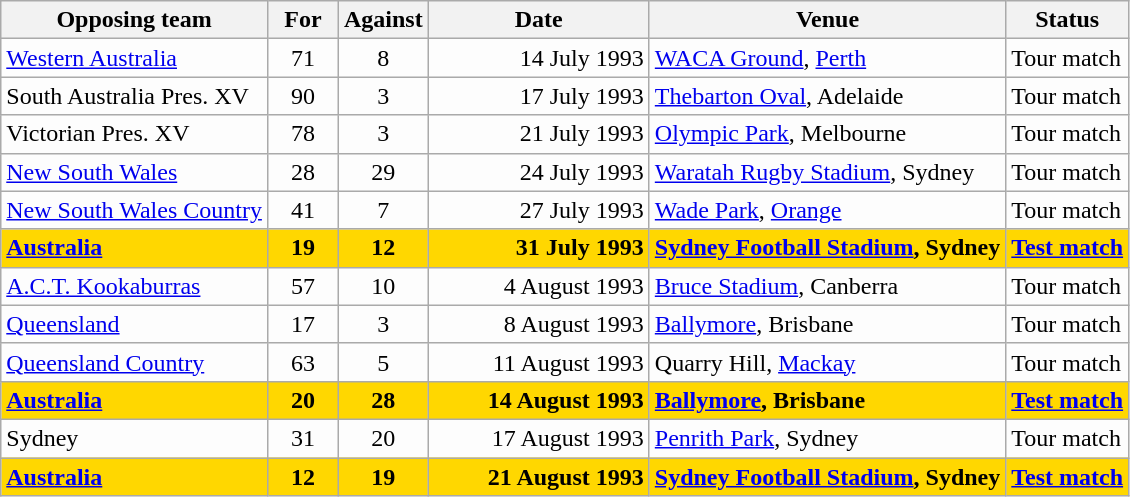<table class=wikitable>
<tr>
<th>Opposing team</th>
<th>For</th>
<th>Against</th>
<th>Date</th>
<th>Venue</th>
<th>Status</th>
</tr>
<tr bgcolor=#fdfdfd>
<td><a href='#'>Western Australia</a></td>
<td align=center width=40>71</td>
<td align=center width=40>8</td>
<td width=140 align=right>14 July 1993</td>
<td><a href='#'>WACA Ground</a>, <a href='#'>Perth</a></td>
<td>Tour match</td>
</tr>
<tr bgcolor=#fdfdfd>
<td>South Australia Pres. XV</td>
<td align=center width=40>90</td>
<td align=center width=40>3</td>
<td width=140 align=right>17 July 1993</td>
<td><a href='#'>Thebarton Oval</a>, Adelaide</td>
<td>Tour match</td>
</tr>
<tr bgcolor=#fdfdfd>
<td>Victorian Pres. XV</td>
<td align=center width=40>78</td>
<td align=center width=40>3</td>
<td width=140 align=right>21 July 1993</td>
<td><a href='#'>Olympic Park</a>, Melbourne</td>
<td>Tour match</td>
</tr>
<tr bgcolor=#fdfdfd>
<td><a href='#'>New South Wales</a></td>
<td align=center width=40>28</td>
<td align=center width=40>29</td>
<td width=140 align=right>24 July 1993</td>
<td><a href='#'>Waratah Rugby Stadium</a>, Sydney</td>
<td>Tour match</td>
</tr>
<tr bgcolor=#fdfdfd>
<td><a href='#'>New South Wales Country</a></td>
<td align=center width=40>41</td>
<td align=center width=40>7</td>
<td width=140 align=right>27 July 1993</td>
<td><a href='#'>Wade Park</a>, <a href='#'>Orange</a></td>
<td>Tour match</td>
</tr>
<tr bgcolor=gold>
<td><strong><a href='#'>Australia</a></strong></td>
<td align=center width=40><strong>19</strong></td>
<td align=center width=40><strong>12</strong></td>
<td width=140 align=right><strong>31 July 1993</strong></td>
<td><strong><a href='#'>Sydney Football Stadium</a>, Sydney</strong></td>
<td><strong><a href='#'>Test match</a></strong></td>
</tr>
<tr bgcolor=#fdfdfd>
<td><a href='#'>A.C.T. Kookaburras</a></td>
<td align=center width=40>57</td>
<td align=center width=40>10</td>
<td width=140 align=right>4 August 1993</td>
<td><a href='#'>Bruce Stadium</a>, Canberra</td>
<td>Tour match</td>
</tr>
<tr bgcolor=#fdfdfd>
<td><a href='#'>Queensland</a></td>
<td align=center width=40>17</td>
<td align=center width=40>3</td>
<td width=140 align=right>8 August 1993</td>
<td><a href='#'>Ballymore</a>, Brisbane</td>
<td>Tour match</td>
</tr>
<tr bgcolor=#fdfdfd>
<td><a href='#'>Queensland Country</a></td>
<td align=center width=40>63</td>
<td align=center width=40>5</td>
<td width=140 align=right>11 August 1993</td>
<td>Quarry Hill, <a href='#'>Mackay</a></td>
<td>Tour match</td>
</tr>
<tr bgcolor=gold>
<td><strong><a href='#'>Australia</a></strong></td>
<td align=center width=40><strong>20</strong></td>
<td align=center width=40><strong>28</strong></td>
<td width=140 align=right><strong>14 August 1993</strong></td>
<td><strong><a href='#'>Ballymore</a>, Brisbane</strong></td>
<td><strong><a href='#'>Test match</a></strong></td>
</tr>
<tr bgcolor=#fdfdfd>
<td>Sydney</td>
<td align=center width=40>31</td>
<td align=center width=40>20</td>
<td width=140 align=right>17 August 1993</td>
<td><a href='#'>Penrith Park</a>, Sydney</td>
<td>Tour match</td>
</tr>
<tr bgcolor=gold>
<td><strong><a href='#'>Australia</a></strong></td>
<td align=center width=40><strong>12</strong></td>
<td align=center width=40><strong>19</strong></td>
<td width=140 align=right><strong>21 August 1993</strong></td>
<td><strong><a href='#'>Sydney Football Stadium</a>, Sydney</strong></td>
<td><strong><a href='#'>Test match</a></strong></td>
</tr>
</table>
